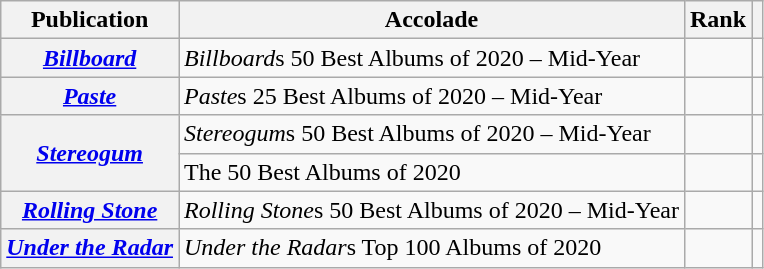<table class="wikitable sortable plainrowheaders">
<tr>
<th scope="col">Publication</th>
<th scope="col">Accolade</th>
<th scope="col">Rank</th>
<th scope="col" class="unsortable"></th>
</tr>
<tr>
<th scope="row"><em><a href='#'>Billboard</a></em></th>
<td><em>Billboard</em>s 50 Best Albums of 2020 – Mid-Year</td>
<td></td>
<td></td>
</tr>
<tr>
<th scope="row"><em><a href='#'>Paste</a></em></th>
<td><em>Paste</em>s 25 Best Albums of 2020 – Mid-Year</td>
<td></td>
<td></td>
</tr>
<tr>
<th scope="row" rowspan="2"><em><a href='#'>Stereogum</a></em></th>
<td><em>Stereogum</em>s 50 Best Albums of 2020 – Mid-Year</td>
<td></td>
<td></td>
</tr>
<tr>
<td>The 50 Best Albums of 2020</td>
<td></td>
<td></td>
</tr>
<tr>
<th scope="row"><em><a href='#'>Rolling Stone</a></em></th>
<td><em>Rolling Stone</em>s 50 Best Albums of 2020 – Mid-Year</td>
<td></td>
<td></td>
</tr>
<tr>
<th scope="row"><em><a href='#'>Under the Radar</a></em></th>
<td><em>Under the Radar</em>s Top 100 Albums of 2020</td>
<td></td>
<td></td>
</tr>
</table>
